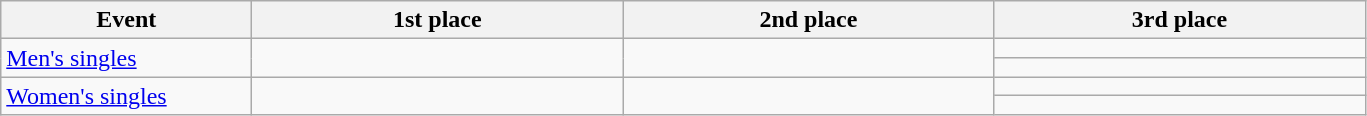<table class="wikitable">
<tr>
<th style="width:10em">Event</th>
<th style="width:15em">1st place</th>
<th style="width:15em">2nd place</th>
<th style="width:15em">3rd place</th>
</tr>
<tr>
<td rowspan=2><a href='#'>Men's singles</a></td>
<td rowspan=2></td>
<td rowspan=2></td>
<td></td>
</tr>
<tr>
<td></td>
</tr>
<tr>
<td rowspan=2><a href='#'>Women's singles</a></td>
<td rowspan=2></td>
<td rowspan=2></td>
<td></td>
</tr>
<tr>
<td></td>
</tr>
</table>
